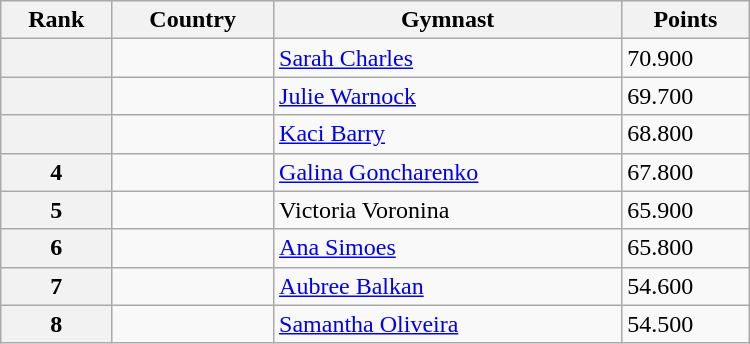<table class="wikitable" width=500>
<tr bgcolor="#efefef">
<th>Rank</th>
<th>Country</th>
<th>Gymnast</th>
<th>Points</th>
</tr>
<tr>
<th></th>
<td></td>
<td><a href='#'>Sarah Charles</a></td>
<td>70.900</td>
</tr>
<tr>
<th></th>
<td></td>
<td><a href='#'>Julie Warnock</a></td>
<td>69.700</td>
</tr>
<tr>
<th></th>
<td></td>
<td><a href='#'>Kaci Barry</a></td>
<td>68.800</td>
</tr>
<tr>
<th>4</th>
<td></td>
<td><a href='#'>Galina Goncharenko</a></td>
<td>67.800</td>
</tr>
<tr>
<th>5</th>
<td></td>
<td>Victoria Voronina</td>
<td>65.900</td>
</tr>
<tr>
<th>6</th>
<td></td>
<td><a href='#'>Ana Simoes</a></td>
<td>65.800</td>
</tr>
<tr>
<th>7</th>
<td></td>
<td><a href='#'>Aubree Balkan</a></td>
<td>54.600</td>
</tr>
<tr>
<th>8</th>
<td></td>
<td><a href='#'>Samantha Oliveira</a></td>
<td>54.500</td>
</tr>
</table>
